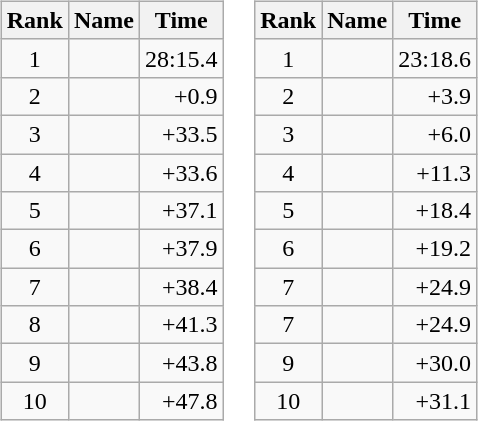<table border="0">
<tr>
<td valign="top"><br><table class="wikitable">
<tr>
<th>Rank</th>
<th>Name</th>
<th>Time</th>
</tr>
<tr>
<td style="text-align:center;">1</td>
<td></td>
<td align="right">28:15.4</td>
</tr>
<tr>
<td style="text-align:center;">2</td>
<td></td>
<td align="right">+0.9</td>
</tr>
<tr>
<td style="text-align:center;">3</td>
<td></td>
<td align="right">+33.5</td>
</tr>
<tr>
<td style="text-align:center;">4</td>
<td></td>
<td align="right">+33.6</td>
</tr>
<tr>
<td style="text-align:center;">5</td>
<td></td>
<td align="right">+37.1</td>
</tr>
<tr>
<td style="text-align:center;">6</td>
<td></td>
<td align="right">+37.9</td>
</tr>
<tr>
<td style="text-align:center;">7</td>
<td></td>
<td align="right">+38.4</td>
</tr>
<tr>
<td style="text-align:center;">8</td>
<td></td>
<td align="right">+41.3</td>
</tr>
<tr>
<td style="text-align:center;">9</td>
<td></td>
<td align="right">+43.8</td>
</tr>
<tr>
<td style="text-align:center;">10</td>
<td></td>
<td align="right">+47.8</td>
</tr>
</table>
</td>
<td valign="top"><br><table class="wikitable">
<tr>
<th>Rank</th>
<th>Name</th>
<th>Time</th>
</tr>
<tr>
<td style="text-align:center;">1</td>
<td></td>
<td align="right">23:18.6</td>
</tr>
<tr>
<td style="text-align:center;">2</td>
<td></td>
<td align="right">+3.9</td>
</tr>
<tr>
<td style="text-align:center;">3</td>
<td></td>
<td align="right">+6.0</td>
</tr>
<tr>
<td style="text-align:center;">4</td>
<td></td>
<td align="right">+11.3</td>
</tr>
<tr>
<td style="text-align:center;">5</td>
<td></td>
<td align="right">+18.4</td>
</tr>
<tr>
<td style="text-align:center;">6</td>
<td></td>
<td align="right">+19.2</td>
</tr>
<tr>
<td style="text-align:center;">7</td>
<td></td>
<td align="right">+24.9</td>
</tr>
<tr>
<td style="text-align:center;">7</td>
<td></td>
<td align="right">+24.9</td>
</tr>
<tr>
<td style="text-align:center;">9</td>
<td></td>
<td align="right">+30.0</td>
</tr>
<tr>
<td style="text-align:center;">10</td>
<td></td>
<td align="right">+31.1</td>
</tr>
</table>
</td>
</tr>
</table>
